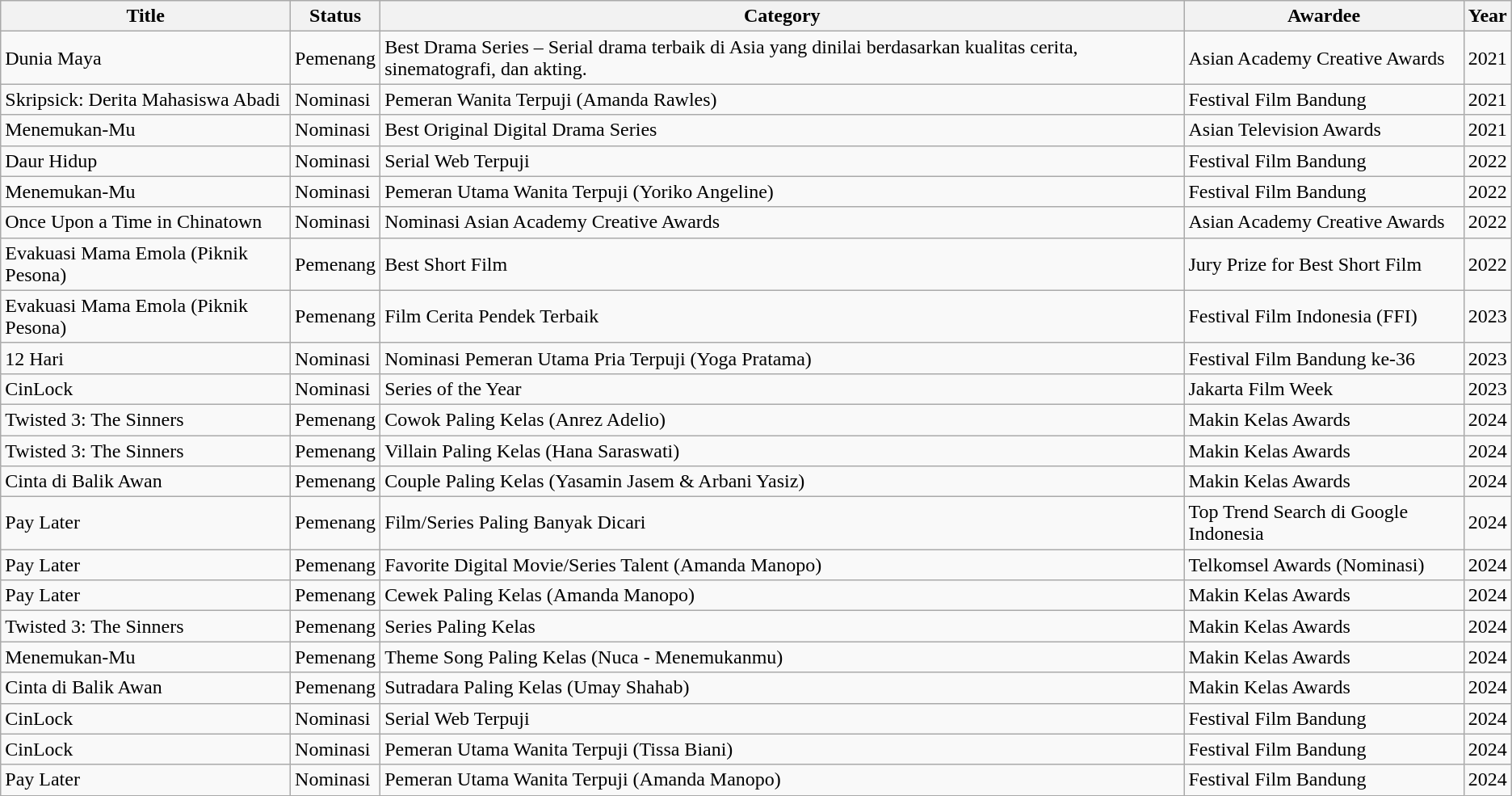<table class="wikitable sortable">
<tr>
<th>Title</th>
<th>Status</th>
<th>Category</th>
<th>Awardee</th>
<th>Year</th>
</tr>
<tr>
<td>Dunia Maya</td>
<td>Pemenang</td>
<td>Best Drama Series – Serial drama terbaik di Asia yang dinilai berdasarkan kualitas cerita, sinematografi, dan akting.</td>
<td>Asian Academy Creative Awards</td>
<td>2021</td>
</tr>
<tr>
<td>Skripsick: Derita Mahasiswa Abadi</td>
<td>Nominasi</td>
<td>Pemeran Wanita Terpuji (Amanda Rawles)</td>
<td>Festival Film Bandung</td>
<td>2021</td>
</tr>
<tr>
<td>Menemukan-Mu</td>
<td>Nominasi</td>
<td>Best Original Digital Drama Series</td>
<td>Asian Television Awards</td>
<td>2021</td>
</tr>
<tr>
<td>Daur Hidup</td>
<td>Nominasi</td>
<td>Serial Web Terpuji</td>
<td>Festival Film Bandung</td>
<td>2022</td>
</tr>
<tr>
<td>Menemukan-Mu</td>
<td>Nominasi</td>
<td>Pemeran Utama Wanita Terpuji (Yoriko Angeline)</td>
<td>Festival Film Bandung</td>
<td>2022</td>
</tr>
<tr>
<td>Once Upon a Time in Chinatown</td>
<td>Nominasi</td>
<td>Nominasi Asian Academy Creative Awards</td>
<td>Asian Academy Creative Awards</td>
<td>2022</td>
</tr>
<tr>
<td>Evakuasi Mama Emola (Piknik Pesona)</td>
<td>Pemenang</td>
<td>Best Short Film</td>
<td>Jury Prize for Best Short Film</td>
<td>2022</td>
</tr>
<tr>
<td>Evakuasi Mama Emola (Piknik Pesona)</td>
<td>Pemenang</td>
<td>Film Cerita Pendek Terbaik</td>
<td>Festival Film Indonesia (FFI)</td>
<td>2023</td>
</tr>
<tr>
<td>12 Hari</td>
<td>Nominasi</td>
<td>Nominasi Pemeran Utama Pria Terpuji (Yoga Pratama)</td>
<td>Festival Film Bandung ke-36</td>
<td>2023</td>
</tr>
<tr>
<td>CinLock</td>
<td>Nominasi</td>
<td>Series of the Year</td>
<td>Jakarta Film Week</td>
<td>2023</td>
</tr>
<tr>
<td>Twisted 3: The Sinners</td>
<td>Pemenang</td>
<td>Cowok Paling Kelas (Anrez Adelio)</td>
<td>Makin Kelas Awards</td>
<td>2024</td>
</tr>
<tr>
<td>Twisted 3: The Sinners</td>
<td>Pemenang</td>
<td>Villain Paling Kelas (Hana Saraswati)</td>
<td>Makin Kelas Awards</td>
<td>2024</td>
</tr>
<tr>
<td>Cinta di Balik Awan</td>
<td>Pemenang</td>
<td>Couple Paling Kelas (Yasamin Jasem & Arbani Yasiz)</td>
<td>Makin Kelas Awards</td>
<td>2024</td>
</tr>
<tr>
<td>Pay Later</td>
<td>Pemenang</td>
<td>Film/Series Paling Banyak Dicari</td>
<td>Top Trend Search di Google Indonesia</td>
<td>2024</td>
</tr>
<tr>
<td>Pay Later</td>
<td>Pemenang</td>
<td>Favorite Digital Movie/Series Talent (Amanda Manopo)</td>
<td>Telkomsel Awards (Nominasi)</td>
<td>2024</td>
</tr>
<tr>
<td>Pay Later</td>
<td>Pemenang</td>
<td>Cewek Paling Kelas (Amanda Manopo)</td>
<td>Makin Kelas Awards</td>
<td>2024</td>
</tr>
<tr>
<td>Twisted 3: The Sinners</td>
<td>Pemenang</td>
<td>Series Paling Kelas</td>
<td>Makin Kelas Awards</td>
<td>2024</td>
</tr>
<tr>
<td>Menemukan-Mu</td>
<td>Pemenang</td>
<td>Theme Song Paling Kelas (Nuca - Menemukanmu)</td>
<td>Makin Kelas Awards</td>
<td>2024</td>
</tr>
<tr>
<td>Cinta di Balik Awan</td>
<td>Pemenang</td>
<td>Sutradara Paling Kelas (Umay Shahab)</td>
<td>Makin Kelas Awards</td>
<td>2024</td>
</tr>
<tr>
<td>CinLock</td>
<td>Nominasi</td>
<td>Serial Web Terpuji</td>
<td>Festival Film Bandung</td>
<td>2024</td>
</tr>
<tr>
<td>CinLock</td>
<td>Nominasi</td>
<td>Pemeran Utama Wanita Terpuji (Tissa Biani)</td>
<td>Festival Film Bandung</td>
<td>2024</td>
</tr>
<tr>
<td>Pay Later</td>
<td>Nominasi</td>
<td>Pemeran Utama Wanita Terpuji (Amanda Manopo)</td>
<td>Festival Film Bandung</td>
<td>2024</td>
</tr>
</table>
